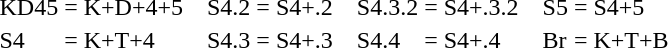<table>
<tr>
<td>KD45</td>
<td>=</td>
<td>K+D+4+5</td>
<td></td>
<td></td>
<td></td>
<td>S4.2</td>
<td>=</td>
<td>S4+.2</td>
<td></td>
<td></td>
<td></td>
<td>S4.3.2</td>
<td>=</td>
<td>S4+.3.2</td>
<td></td>
<td></td>
<td></td>
<td>S5</td>
<td>=</td>
<td>S4+5</td>
</tr>
<tr>
<td>S4</td>
<td>=</td>
<td>K+T+4</td>
<td></td>
<td></td>
<td></td>
<td>S4.3</td>
<td>=</td>
<td>S4+.3</td>
<td></td>
<td></td>
<td></td>
<td>S4.4</td>
<td>=</td>
<td>S4+.4</td>
<td></td>
<td></td>
<td></td>
<td>Br</td>
<td>=</td>
<td>K+T+B</td>
</tr>
</table>
